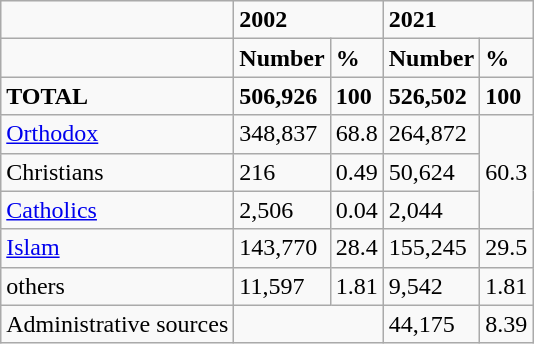<table class="wikitable">
<tr>
<td></td>
<td colspan="2"><strong>2002</strong></td>
<td colspan="2"><strong>2021</strong></td>
</tr>
<tr>
<td></td>
<td><strong>Number</strong></td>
<td><strong>%</strong></td>
<td><strong>Number</strong></td>
<td><strong>%</strong></td>
</tr>
<tr>
<td><strong>TOTAL</strong></td>
<td><strong>506,926</strong></td>
<td><strong>100</strong></td>
<td><strong>526,502</strong></td>
<td><strong>100</strong></td>
</tr>
<tr>
<td><a href='#'>Orthodox</a></td>
<td>348,837</td>
<td>68.8</td>
<td>264,872</td>
<td rowspan="3">60.3</td>
</tr>
<tr>
<td>Christians</td>
<td>216</td>
<td>0.49</td>
<td>50,624</td>
</tr>
<tr>
<td><a href='#'>Catholics</a></td>
<td>2,506</td>
<td>0.04</td>
<td>2,044</td>
</tr>
<tr>
<td><a href='#'>Islam</a></td>
<td>143,770</td>
<td>28.4</td>
<td>155,245</td>
<td>29.5</td>
</tr>
<tr>
<td>others</td>
<td>11,597</td>
<td>1.81</td>
<td>9,542</td>
<td>1.81</td>
</tr>
<tr>
<td>Administrative sources</td>
<td colspan="2"></td>
<td>44,175</td>
<td>8.39</td>
</tr>
</table>
